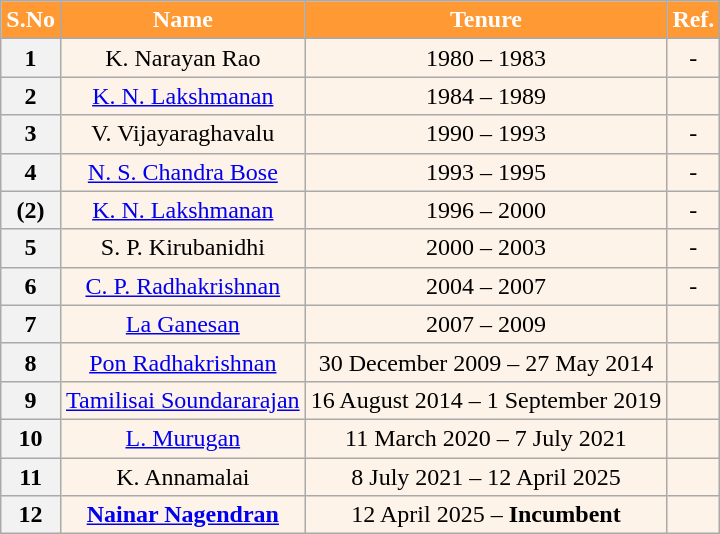<table class="wikitable sortable" style="text-align:center; background:#fef3e8">
<tr>
<th style="background-color:#FF9933; color:white">S.No</th>
<th style="background-color:#FF9933; color:white">Name</th>
<th style="background-color:#FF9933; color:white">Tenure</th>
<th style="background-color:#FF9933; color:white">Ref.</th>
</tr>
<tr>
<th>1</th>
<td>K. Narayan Rao</td>
<td>1980 – 1983</td>
<td>-</td>
</tr>
<tr>
<th>2</th>
<td><a href='#'>K. N. Lakshmanan</a></td>
<td>1984 – 1989</td>
<td></td>
</tr>
<tr>
<th>3</th>
<td>V. Vijayaraghavalu</td>
<td>1990 – 1993</td>
<td>-</td>
</tr>
<tr>
<th>4</th>
<td><a href='#'>N. S. Chandra Bose</a></td>
<td>1993 – 1995</td>
<td>-</td>
</tr>
<tr>
<th>(2)</th>
<td><a href='#'>K. N. Lakshmanan</a></td>
<td>1996 – 2000</td>
<td>-</td>
</tr>
<tr>
<th>5</th>
<td>S. P. Kirubanidhi</td>
<td>2000 – 2003</td>
<td>-</td>
</tr>
<tr>
<th>6</th>
<td><a href='#'>C. P. Radhakrishnan</a></td>
<td>2004 – 2007</td>
<td>-</td>
</tr>
<tr>
<th>7</th>
<td><a href='#'>La Ganesan</a></td>
<td>2007 – 2009</td>
<td></td>
</tr>
<tr>
<th>8</th>
<td><a href='#'>Pon Radhakrishnan</a></td>
<td>30 December 2009 – 27 May 2014</td>
<td></td>
</tr>
<tr>
<th>9</th>
<td><a href='#'>Tamilisai Soundararajan</a></td>
<td>16 August 2014 – 1 September 2019</td>
<td></td>
</tr>
<tr>
<th>10</th>
<td><a href='#'>L. Murugan</a></td>
<td>11 March 2020 – 7 July 2021</td>
<td></td>
</tr>
<tr>
<th>11</th>
<td>K. Annamalai</td>
<td>8 July 2021 – 12 April 2025</td>
<td></td>
</tr>
<tr>
<th>12</th>
<td><strong><a href='#'>Nainar Nagendran</a></strong></td>
<td>12 April 2025 – <strong>Incumbent</strong></td>
<td></td>
</tr>
</table>
